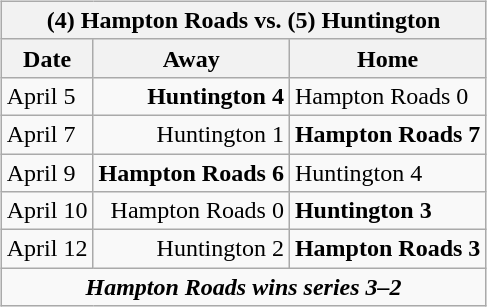<table cellspacing="10">
<tr>
<td valign="top"><br><table class="wikitable">
<tr>
<th bgcolor="#DDDDDD" colspan="4">(4) Hampton Roads vs. (5) Huntington</th>
</tr>
<tr>
<th>Date</th>
<th>Away</th>
<th>Home</th>
</tr>
<tr>
<td>April 5</td>
<td align="right"><strong>Huntington 4</strong></td>
<td>Hampton Roads 0</td>
</tr>
<tr>
<td>April 7</td>
<td align="right">Huntington 1</td>
<td><strong>Hampton Roads 7</strong></td>
</tr>
<tr>
<td>April 9</td>
<td align="right"><strong>Hampton Roads 6</strong></td>
<td>Huntington 4</td>
</tr>
<tr>
<td>April 10</td>
<td align="right">Hampton Roads 0</td>
<td><strong>Huntington 3</strong></td>
</tr>
<tr>
<td>April 12</td>
<td align="right">Huntington 2</td>
<td><strong>Hampton Roads 3</strong></td>
</tr>
<tr align="center">
<td colspan="4"><strong><em>Hampton Roads wins series 3–2</em></strong></td>
</tr>
</table>
</td>
</tr>
</table>
